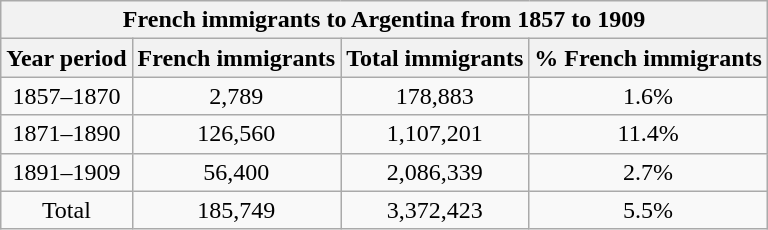<table class="wikitable" style="text-align:center;">
<tr>
<th colspan=5>French immigrants to Argentina from 1857 to 1909</th>
</tr>
<tr>
<th>Year period</th>
<th>French immigrants</th>
<th>Total immigrants</th>
<th>% French immigrants</th>
</tr>
<tr>
<td>1857–1870</td>
<td>2,789</td>
<td>178,883</td>
<td>1.6%</td>
</tr>
<tr>
<td>1871–1890</td>
<td>126,560</td>
<td>1,107,201</td>
<td>11.4%</td>
</tr>
<tr>
<td>1891–1909</td>
<td>56,400</td>
<td>2,086,339</td>
<td>2.7%</td>
</tr>
<tr>
<td>Total</td>
<td>185,749</td>
<td>3,372,423</td>
<td>5.5%</td>
</tr>
</table>
